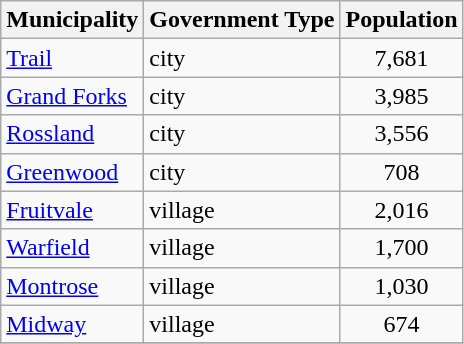<table class="wikitable">
<tr>
<th>Municipality</th>
<th>Government Type</th>
<th>Population</th>
</tr>
<tr>
<td><a href='#'>Trail</a></td>
<td>city</td>
<td align=center>7,681</td>
</tr>
<tr>
<td><a href='#'>Grand Forks</a></td>
<td>city</td>
<td align=center>3,985</td>
</tr>
<tr>
<td><a href='#'>Rossland</a></td>
<td>city</td>
<td align=center>3,556</td>
</tr>
<tr>
<td><a href='#'>Greenwood</a></td>
<td>city</td>
<td align=center>708</td>
</tr>
<tr>
<td><a href='#'>Fruitvale</a></td>
<td>village</td>
<td align=center>2,016</td>
</tr>
<tr>
<td><a href='#'>Warfield</a></td>
<td>village</td>
<td align=center>1,700</td>
</tr>
<tr>
<td><a href='#'>Montrose</a></td>
<td>village</td>
<td align=center>1,030</td>
</tr>
<tr>
<td><a href='#'>Midway</a></td>
<td>village</td>
<td align=center>674</td>
</tr>
<tr>
</tr>
</table>
